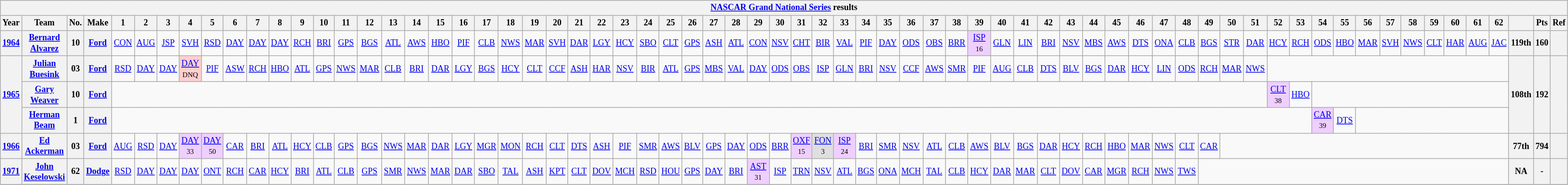<table class="wikitable" style="text-align:center; font-size:75%">
<tr>
<th colspan=69><a href='#'>NASCAR Grand National Series</a> results</th>
</tr>
<tr>
<th>Year</th>
<th>Team</th>
<th>No.</th>
<th>Make</th>
<th>1</th>
<th>2</th>
<th>3</th>
<th>4</th>
<th>5</th>
<th>6</th>
<th>7</th>
<th>8</th>
<th>9</th>
<th>10</th>
<th>11</th>
<th>12</th>
<th>13</th>
<th>14</th>
<th>15</th>
<th>16</th>
<th>17</th>
<th>18</th>
<th>19</th>
<th>20</th>
<th>21</th>
<th>22</th>
<th>23</th>
<th>24</th>
<th>25</th>
<th>26</th>
<th>27</th>
<th>28</th>
<th>29</th>
<th>30</th>
<th>31</th>
<th>32</th>
<th>33</th>
<th>34</th>
<th>35</th>
<th>36</th>
<th>37</th>
<th>38</th>
<th>39</th>
<th>40</th>
<th>41</th>
<th>42</th>
<th>43</th>
<th>44</th>
<th>45</th>
<th>46</th>
<th>47</th>
<th>48</th>
<th>49</th>
<th>50</th>
<th>51</th>
<th>52</th>
<th>53</th>
<th>54</th>
<th>55</th>
<th>56</th>
<th>57</th>
<th>58</th>
<th>59</th>
<th>60</th>
<th>61</th>
<th>62</th>
<th></th>
<th>Pts</th>
<th>Ref</th>
</tr>
<tr>
<th><a href='#'>1964</a></th>
<th><a href='#'>Bernard Alvarez</a></th>
<th>10</th>
<th><a href='#'>Ford</a></th>
<td><a href='#'>CON</a></td>
<td><a href='#'>AUG</a></td>
<td><a href='#'>JSP</a></td>
<td><a href='#'>SVH</a></td>
<td><a href='#'>RSD</a></td>
<td><a href='#'>DAY</a></td>
<td><a href='#'>DAY</a></td>
<td><a href='#'>DAY</a></td>
<td><a href='#'>RCH</a></td>
<td><a href='#'>BRI</a></td>
<td><a href='#'>GPS</a></td>
<td><a href='#'>BGS</a></td>
<td><a href='#'>ATL</a></td>
<td><a href='#'>AWS</a></td>
<td><a href='#'>HBO</a></td>
<td><a href='#'>PIF</a></td>
<td><a href='#'>CLB</a></td>
<td><a href='#'>NWS</a></td>
<td><a href='#'>MAR</a></td>
<td><a href='#'>SVH</a></td>
<td><a href='#'>DAR</a></td>
<td><a href='#'>LGY</a></td>
<td><a href='#'>HCY</a></td>
<td><a href='#'>SBO</a></td>
<td><a href='#'>CLT</a></td>
<td><a href='#'>GPS</a></td>
<td><a href='#'>ASH</a></td>
<td><a href='#'>ATL</a></td>
<td><a href='#'>CON</a></td>
<td><a href='#'>NSV</a></td>
<td><a href='#'>CHT</a></td>
<td><a href='#'>BIR</a></td>
<td><a href='#'>VAL</a></td>
<td><a href='#'>PIF</a></td>
<td><a href='#'>DAY</a></td>
<td><a href='#'>ODS</a></td>
<td><a href='#'>OBS</a></td>
<td><a href='#'>BRR</a></td>
<td style="background:#EFCFFF;"><a href='#'>ISP</a><br><small>16</small></td>
<td><a href='#'>GLN</a></td>
<td><a href='#'>LIN</a></td>
<td><a href='#'>BRI</a></td>
<td><a href='#'>NSV</a></td>
<td><a href='#'>MBS</a></td>
<td><a href='#'>AWS</a></td>
<td><a href='#'>DTS</a></td>
<td><a href='#'>ONA</a></td>
<td><a href='#'>CLB</a></td>
<td><a href='#'>BGS</a></td>
<td><a href='#'>STR</a></td>
<td><a href='#'>DAR</a></td>
<td><a href='#'>HCY</a></td>
<td><a href='#'>RCH</a></td>
<td><a href='#'>ODS</a></td>
<td><a href='#'>HBO</a></td>
<td><a href='#'>MAR</a></td>
<td><a href='#'>SVH</a></td>
<td><a href='#'>NWS</a></td>
<td><a href='#'>CLT</a></td>
<td><a href='#'>HAR</a></td>
<td><a href='#'>AUG</a></td>
<td><a href='#'>JAC</a></td>
<th>119th</th>
<th>160</th>
<th></th>
</tr>
<tr>
<th rowspan=3><a href='#'>1965</a></th>
<th><a href='#'>Julian Buesink</a></th>
<th>03</th>
<th><a href='#'>Ford</a></th>
<td><a href='#'>RSD</a></td>
<td><a href='#'>DAY</a></td>
<td><a href='#'>DAY</a></td>
<td style="background:#FFCFCF;"><a href='#'>DAY</a><br><small>DNQ</small></td>
<td><a href='#'>PIF</a></td>
<td><a href='#'>ASW</a></td>
<td><a href='#'>RCH</a></td>
<td><a href='#'>HBO</a></td>
<td><a href='#'>ATL</a></td>
<td><a href='#'>GPS</a></td>
<td><a href='#'>NWS</a></td>
<td><a href='#'>MAR</a></td>
<td><a href='#'>CLB</a></td>
<td><a href='#'>BRI</a></td>
<td><a href='#'>DAR</a></td>
<td><a href='#'>LGY</a></td>
<td><a href='#'>BGS</a></td>
<td><a href='#'>HCY</a></td>
<td><a href='#'>CLT</a></td>
<td><a href='#'>CCF</a></td>
<td><a href='#'>ASH</a></td>
<td><a href='#'>HAR</a></td>
<td><a href='#'>NSV</a></td>
<td><a href='#'>BIR</a></td>
<td><a href='#'>ATL</a></td>
<td><a href='#'>GPS</a></td>
<td><a href='#'>MBS</a></td>
<td><a href='#'>VAL</a></td>
<td><a href='#'>DAY</a></td>
<td><a href='#'>ODS</a></td>
<td><a href='#'>OBS</a></td>
<td><a href='#'>ISP</a></td>
<td><a href='#'>GLN</a></td>
<td><a href='#'>BRI</a></td>
<td><a href='#'>NSV</a></td>
<td><a href='#'>CCF</a></td>
<td><a href='#'>AWS</a></td>
<td><a href='#'>SMR</a></td>
<td><a href='#'>PIF</a></td>
<td><a href='#'>AUG</a></td>
<td><a href='#'>CLB</a></td>
<td><a href='#'>DTS</a></td>
<td><a href='#'>BLV</a></td>
<td><a href='#'>BGS</a></td>
<td><a href='#'>DAR</a></td>
<td><a href='#'>HCY</a></td>
<td><a href='#'>LIN</a></td>
<td><a href='#'>ODS</a></td>
<td><a href='#'>RCH</a></td>
<td><a href='#'>MAR</a></td>
<td><a href='#'>NWS</a></td>
<td colspan=11></td>
<th rowspan=3>108th</th>
<th rowspan=3>192</th>
<th rowspan=3></th>
</tr>
<tr>
<th><a href='#'>Gary Weaver</a></th>
<th>10</th>
<th><a href='#'>Ford</a></th>
<td colspan=51></td>
<td style="background:#EFCFFF;"><a href='#'>CLT</a><br><small>38</small></td>
<td><a href='#'>HBO</a></td>
<td colspan=9></td>
</tr>
<tr>
<th><a href='#'>Herman Beam</a></th>
<th>1</th>
<th><a href='#'>Ford</a></th>
<td colspan=53></td>
<td style="background:#EFCFFF;"><a href='#'>CAR</a><br><small>39</small></td>
<td><a href='#'>DTS</a></td>
<td colspan=7></td>
</tr>
<tr>
<th><a href='#'>1966</a></th>
<th><a href='#'>Ed Ackerman</a></th>
<th>03</th>
<th><a href='#'>Ford</a></th>
<td><a href='#'>AUG</a></td>
<td><a href='#'>RSD</a></td>
<td><a href='#'>DAY</a></td>
<td style="background:#EFCFFF;"><a href='#'>DAY</a><br><small>33</small></td>
<td style="background:#EFCFFF;"><a href='#'>DAY</a><br><small>50</small></td>
<td><a href='#'>CAR</a></td>
<td><a href='#'>BRI</a></td>
<td><a href='#'>ATL</a></td>
<td><a href='#'>HCY</a></td>
<td><a href='#'>CLB</a></td>
<td><a href='#'>GPS</a></td>
<td><a href='#'>BGS</a></td>
<td><a href='#'>NWS</a></td>
<td><a href='#'>MAR</a></td>
<td><a href='#'>DAR</a></td>
<td><a href='#'>LGY</a></td>
<td><a href='#'>MGR</a></td>
<td><a href='#'>MON</a></td>
<td><a href='#'>RCH</a></td>
<td><a href='#'>CLT</a></td>
<td><a href='#'>DTS</a></td>
<td><a href='#'>ASH</a></td>
<td><a href='#'>PIF</a></td>
<td><a href='#'>SMR</a></td>
<td><a href='#'>AWS</a></td>
<td><a href='#'>BLV</a></td>
<td><a href='#'>GPS</a></td>
<td><a href='#'>DAY</a></td>
<td><a href='#'>ODS</a></td>
<td><a href='#'>BRR</a></td>
<td style="background:#EFCFFF;"><a href='#'>OXF</a><br><small>15</small></td>
<td style="background:#DFDFDF;"><a href='#'>FON</a><br><small>3</small></td>
<td style="background:#EFCFFF;"><a href='#'>ISP</a><br><small>24</small></td>
<td><a href='#'>BRI</a></td>
<td><a href='#'>SMR</a></td>
<td><a href='#'>NSV</a></td>
<td><a href='#'>ATL</a></td>
<td><a href='#'>CLB</a></td>
<td><a href='#'>AWS</a></td>
<td><a href='#'>BLV</a></td>
<td><a href='#'>BGS</a></td>
<td><a href='#'>DAR</a></td>
<td><a href='#'>HCY</a></td>
<td><a href='#'>RCH</a></td>
<td><a href='#'>HBO</a></td>
<td><a href='#'>MAR</a></td>
<td><a href='#'>NWS</a></td>
<td><a href='#'>CLT</a></td>
<td><a href='#'>CAR</a></td>
<td colspan=13></td>
<th>77th</th>
<th>794</th>
<th></th>
</tr>
<tr>
<th><a href='#'>1971</a></th>
<th><a href='#'>John Keselowski</a></th>
<th>62</th>
<th><a href='#'>Dodge</a></th>
<td><a href='#'>RSD</a></td>
<td><a href='#'>DAY</a></td>
<td><a href='#'>DAY</a></td>
<td><a href='#'>DAY</a></td>
<td><a href='#'>ONT</a></td>
<td><a href='#'>RCH</a></td>
<td><a href='#'>CAR</a></td>
<td><a href='#'>HCY</a></td>
<td><a href='#'>BRI</a></td>
<td><a href='#'>ATL</a></td>
<td><a href='#'>CLB</a></td>
<td><a href='#'>GPS</a></td>
<td><a href='#'>SMR</a></td>
<td><a href='#'>NWS</a></td>
<td><a href='#'>MAR</a></td>
<td><a href='#'>DAR</a></td>
<td><a href='#'>SBO</a></td>
<td><a href='#'>TAL</a></td>
<td><a href='#'>ASH</a></td>
<td><a href='#'>KPT</a></td>
<td><a href='#'>CLT</a></td>
<td><a href='#'>DOV</a></td>
<td><a href='#'>MCH</a></td>
<td><a href='#'>RSD</a></td>
<td><a href='#'>HOU</a></td>
<td><a href='#'>GPS</a></td>
<td><a href='#'>DAY</a></td>
<td><a href='#'>BRI</a></td>
<td style="background:#EFCFFF;"><a href='#'>AST</a><br><small>31</small></td>
<td><a href='#'>ISP</a></td>
<td><a href='#'>TRN</a></td>
<td><a href='#'>NSV</a></td>
<td><a href='#'>ATL</a></td>
<td><a href='#'>BGS</a></td>
<td><a href='#'>ONA</a></td>
<td><a href='#'>MCH</a></td>
<td><a href='#'>TAL</a></td>
<td><a href='#'>CLB</a></td>
<td><a href='#'>HCY</a></td>
<td><a href='#'>DAR</a></td>
<td><a href='#'>MAR</a></td>
<td><a href='#'>CLT</a></td>
<td><a href='#'>DOV</a></td>
<td><a href='#'>CAR</a></td>
<td><a href='#'>MGR</a></td>
<td><a href='#'>RCH</a></td>
<td><a href='#'>NWS</a></td>
<td><a href='#'>TWS</a></td>
<td colspan=14></td>
<th>NA</th>
<th>-</th>
<th></th>
</tr>
<tr>
</tr>
</table>
